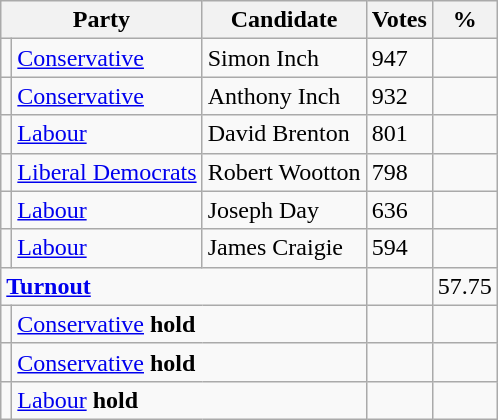<table class="wikitable">
<tr>
<th colspan="2">Party</th>
<th>Candidate</th>
<th>Votes</th>
<th>%</th>
</tr>
<tr>
<td></td>
<td><a href='#'>Conservative</a></td>
<td>Simon Inch</td>
<td>947</td>
<td></td>
</tr>
<tr>
<td></td>
<td><a href='#'>Conservative</a></td>
<td>Anthony Inch</td>
<td>932</td>
<td></td>
</tr>
<tr>
<td></td>
<td><a href='#'>Labour</a></td>
<td>David Brenton</td>
<td>801</td>
<td></td>
</tr>
<tr>
<td></td>
<td><a href='#'>Liberal Democrats</a></td>
<td>Robert Wootton</td>
<td>798</td>
<td></td>
</tr>
<tr>
<td></td>
<td><a href='#'>Labour</a></td>
<td>Joseph Day</td>
<td>636</td>
<td></td>
</tr>
<tr>
<td></td>
<td><a href='#'>Labour</a></td>
<td>James Craigie</td>
<td>594</td>
<td></td>
</tr>
<tr>
<td colspan="3"><strong><a href='#'>Turnout</a></strong></td>
<td></td>
<td>57.75</td>
</tr>
<tr>
<td></td>
<td colspan="2"><a href='#'>Conservative</a> <strong>hold</strong></td>
<td></td>
<td></td>
</tr>
<tr>
<td></td>
<td colspan="2"><a href='#'>Conservative</a> <strong>hold</strong></td>
<td></td>
<td></td>
</tr>
<tr>
<td></td>
<td colspan="2"><a href='#'>Labour</a> <strong>hold</strong></td>
<td></td>
<td></td>
</tr>
</table>
